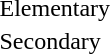<table>
<tr>
<td>Elementary</td>
<td></td>
<td></td>
<td></td>
</tr>
<tr>
<td>Secondary</td>
<td></td>
<td></td>
<td></td>
</tr>
</table>
